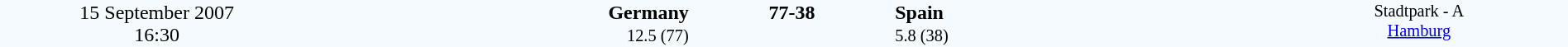<table style="width: 100%; background:#F5FAFF;" cellspacing="0">
<tr>
<td align=center rowspan=3 width=20%>15 September 2007<br>16:30</td>
</tr>
<tr>
<td width=24% align=right><strong>Germany</strong></td>
<td align=center width=13%><strong>77-38</strong></td>
<td width=24%><strong>Spain</strong></td>
<td style=font-size:85% rowspan=3 valign=top align=center>Stadtpark - A <br><a href='#'>Hamburg</a></td>
</tr>
<tr style=font-size:85%>
<td align=right>12.5 (77)</td>
<td align=center></td>
<td>5.8 (38)</td>
</tr>
</table>
